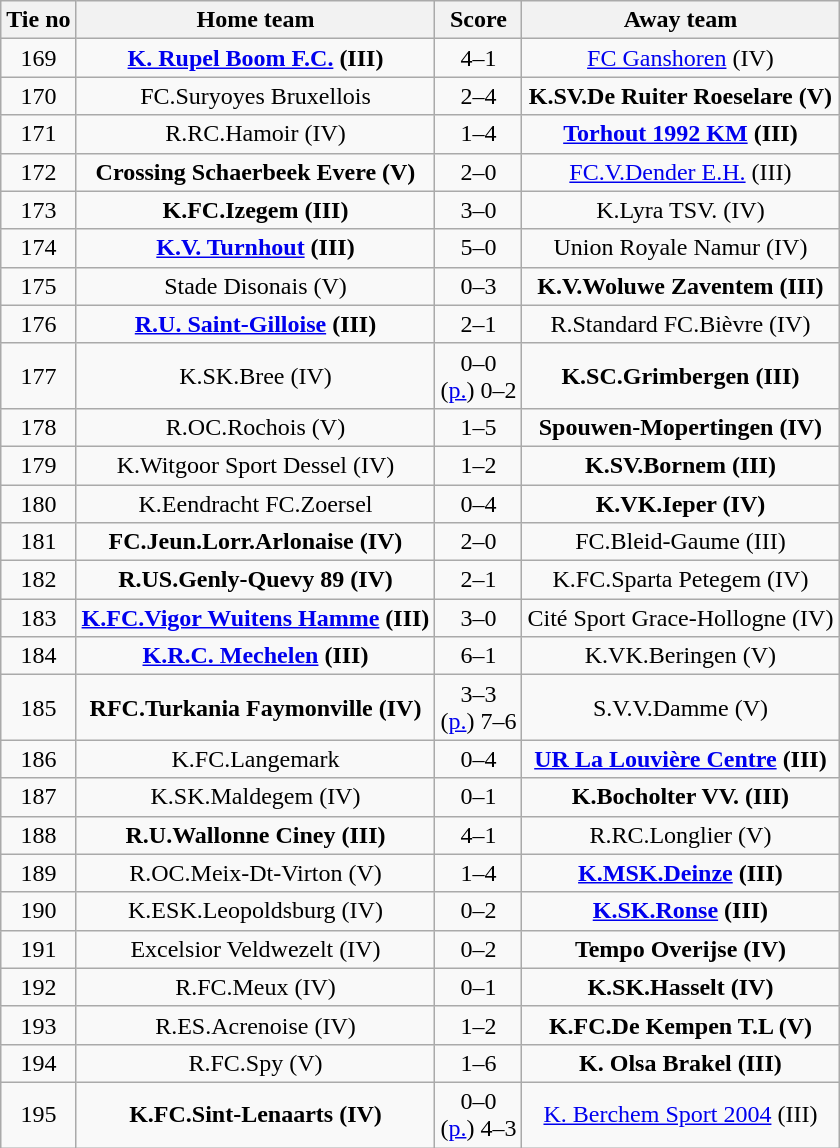<table class="wikitable" style="text-align: center">
<tr>
<th>Tie no</th>
<th>Home team</th>
<th>Score</th>
<th>Away team</th>
</tr>
<tr>
<td>169</td>
<td><strong><a href='#'>K. Rupel Boom F.C.</a> (III)</strong></td>
<td>4–1</td>
<td><a href='#'>FC Ganshoren</a> (IV)</td>
</tr>
<tr>
<td>170</td>
<td>FC.Suryoyes Bruxellois</td>
<td>2–4</td>
<td><strong>K.SV.De Ruiter Roeselare (V)</strong></td>
</tr>
<tr>
<td>171</td>
<td>R.RC.Hamoir (IV)</td>
<td>1–4</td>
<td><strong><a href='#'>Torhout 1992 KM</a> (III)</strong></td>
</tr>
<tr>
<td>172</td>
<td><strong>Crossing Schaerbeek Evere (V)</strong></td>
<td>2–0</td>
<td><a href='#'>FC.V.Dender E.H.</a> (III)</td>
</tr>
<tr>
<td>173</td>
<td><strong>K.FC.Izegem (III)</strong></td>
<td>3–0</td>
<td>K.Lyra TSV. (IV)</td>
</tr>
<tr>
<td>174</td>
<td><strong><a href='#'>K.V. Turnhout</a> (III)</strong></td>
<td>5–0</td>
<td>Union Royale Namur (IV)</td>
</tr>
<tr>
<td>175</td>
<td>Stade Disonais (V)</td>
<td>0–3</td>
<td><strong>K.V.Woluwe Zaventem (III)</strong></td>
</tr>
<tr>
<td>176</td>
<td><strong><a href='#'>R.U. Saint-Gilloise</a> (III)</strong></td>
<td>2–1</td>
<td>R.Standard FC.Bièvre (IV)</td>
</tr>
<tr>
<td>177</td>
<td>K.SK.Bree (IV)</td>
<td>0–0<br>(<a href='#'>p.</a>) 0–2</td>
<td><strong>K.SC.Grimbergen (III)</strong></td>
</tr>
<tr>
<td>178</td>
<td>R.OC.Rochois (V)</td>
<td>1–5</td>
<td><strong>Spouwen-Mopertingen (IV)</strong></td>
</tr>
<tr>
<td>179</td>
<td>K.Witgoor Sport Dessel (IV)</td>
<td>1–2</td>
<td><strong>K.SV.Bornem (III)</strong></td>
</tr>
<tr>
<td>180</td>
<td>K.Eendracht FC.Zoersel</td>
<td>0–4</td>
<td><strong>K.VK.Ieper (IV)</strong></td>
</tr>
<tr>
<td>181</td>
<td><strong>FC.Jeun.Lorr.Arlonaise (IV)</strong></td>
<td>2–0</td>
<td>FC.Bleid-Gaume (III)</td>
</tr>
<tr>
<td>182</td>
<td><strong>R.US.Genly-Quevy 89 (IV)</strong></td>
<td>2–1</td>
<td>K.FC.Sparta Petegem (IV)</td>
</tr>
<tr>
<td>183</td>
<td><strong><a href='#'>K.FC.Vigor Wuitens Hamme</a> (III)</strong></td>
<td>3–0</td>
<td>Cité Sport Grace-Hollogne (IV)</td>
</tr>
<tr>
<td>184</td>
<td><strong><a href='#'>K.R.C. Mechelen</a> (III)</strong></td>
<td>6–1</td>
<td>K.VK.Beringen (V)</td>
</tr>
<tr>
<td>185</td>
<td><strong>RFC.Turkania Faymonville (IV)</strong></td>
<td>3–3<br>(<a href='#'>p.</a>) 7–6</td>
<td>S.V.V.Damme (V)</td>
</tr>
<tr>
<td>186</td>
<td>K.FC.Langemark</td>
<td>0–4</td>
<td><strong><a href='#'>UR La Louvière Centre</a> (III)</strong></td>
</tr>
<tr>
<td>187</td>
<td>K.SK.Maldegem (IV)</td>
<td>0–1</td>
<td><strong>K.Bocholter VV. (III)</strong></td>
</tr>
<tr>
<td>188</td>
<td><strong>R.U.Wallonne Ciney (III)</strong></td>
<td>4–1</td>
<td>R.RC.Longlier (V)</td>
</tr>
<tr>
<td>189</td>
<td>R.OC.Meix-Dt-Virton (V)</td>
<td>1–4</td>
<td><strong><a href='#'>K.MSK.Deinze</a> (III)</strong></td>
</tr>
<tr>
<td>190</td>
<td>K.ESK.Leopoldsburg (IV)</td>
<td>0–2</td>
<td><strong><a href='#'>K.SK.Ronse</a> (III)</strong></td>
</tr>
<tr>
<td>191</td>
<td>Excelsior Veldwezelt (IV)</td>
<td>0–2</td>
<td><strong>Tempo Overijse (IV)</strong></td>
</tr>
<tr>
<td>192</td>
<td>R.FC.Meux (IV)</td>
<td>0–1</td>
<td><strong>K.SK.Hasselt (IV)</strong></td>
</tr>
<tr>
<td>193</td>
<td>R.ES.Acrenoise (IV)</td>
<td>1–2</td>
<td><strong>K.FC.De Kempen T.L (V)</strong></td>
</tr>
<tr>
<td>194</td>
<td>R.FC.Spy (V)</td>
<td>1–6</td>
<td><strong>K. Olsa Brakel (III)</strong></td>
</tr>
<tr>
<td>195</td>
<td><strong>K.FC.Sint-Lenaarts (IV)</strong></td>
<td>0–0<br>(<a href='#'>p.</a>) 4–3</td>
<td><a href='#'>K. Berchem Sport 2004</a> (III)</td>
</tr>
</table>
